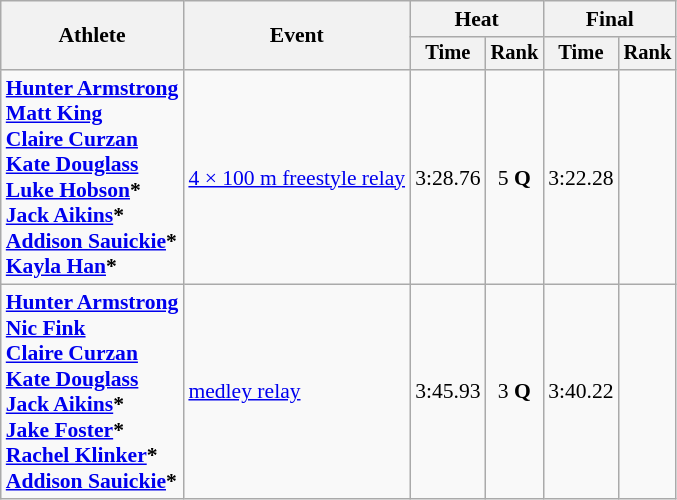<table class="wikitable" style="text-align:center; font-size:90%;">
<tr>
<th rowspan="2">Athlete</th>
<th rowspan="2">Event</th>
<th colspan="2">Heat</th>
<th colspan="2">Final</th>
</tr>
<tr style="font-size:95%">
<th>Time</th>
<th>Rank</th>
<th>Time</th>
<th>Rank</th>
</tr>
<tr>
<td align=left><strong><a href='#'>Hunter Armstrong</a><br><a href='#'>Matt King</a><br><a href='#'>Claire Curzan</a><br><a href='#'>Kate Douglass</a><br><a href='#'>Luke Hobson</a>*<br><a href='#'>Jack Aikins</a>*<br><a href='#'>Addison Sauickie</a>*<br><a href='#'>Kayla Han</a>*</strong></td>
<td align=left><a href='#'>4 × 100 m freestyle relay</a></td>
<td>3:28.76</td>
<td>5 <strong>Q</strong></td>
<td>3:22.28</td>
<td></td>
</tr>
<tr>
<td align=left><strong><a href='#'>Hunter Armstrong</a><br><a href='#'>Nic Fink</a><br><a href='#'>Claire Curzan</a><br><a href='#'>Kate Douglass</a><br><a href='#'>Jack Aikins</a>*<br><a href='#'>Jake Foster</a>*<br><a href='#'>Rachel Klinker</a>*<br><a href='#'>Addison Sauickie</a>*</strong></td>
<td align=left><a href='#'> medley relay</a></td>
<td>3:45.93</td>
<td>3 <strong>Q</strong></td>
<td>3:40.22</td>
<td></td>
</tr>
</table>
